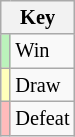<table class="wikitable" style="font-size: 85%">
<tr>
<th colspan="2">Key</th>
</tr>
<tr>
<td bgcolor=#BBF3BB></td>
<td>Win</td>
</tr>
<tr>
<td bgcolor=#FFFFBB></td>
<td>Draw</td>
</tr>
<tr>
<td bgcolor=#FFBBBB></td>
<td>Defeat</td>
</tr>
</table>
